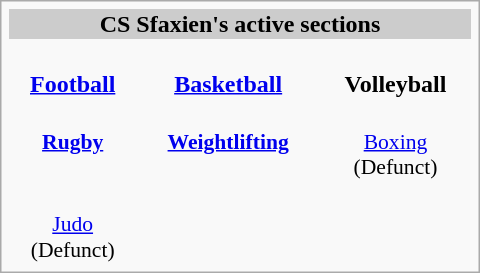<table class="infobox" style="width: 20em; font-size: 95%em;">
<tr bgcolor="#cccccc" style="text-align: center">
<th colspan="3">CS Sfaxien's active sections</th>
</tr>
<tr style="text-align: center">
<td><br><strong><a href='#'>Football</a></strong></td>
<td><br><strong><a href='#'>Basketball</a></strong></td>
<td><br><strong>Volleyball</strong></td>
</tr>
<tr style="font-size: 90%; text-align: center">
<td><br><strong><a href='#'>Rugby</a></strong></td>
<td><br><strong><a href='#'>Weightlifting</a></strong></td>
<td><br><a href='#'>Boxing</a><br>(Defunct)</td>
</tr>
<tr style="font-size: 90%; text-align: center">
<td><br><a href='#'>Judo</a><br>(Defunct)</td>
<td></td>
<td></td>
</tr>
</table>
